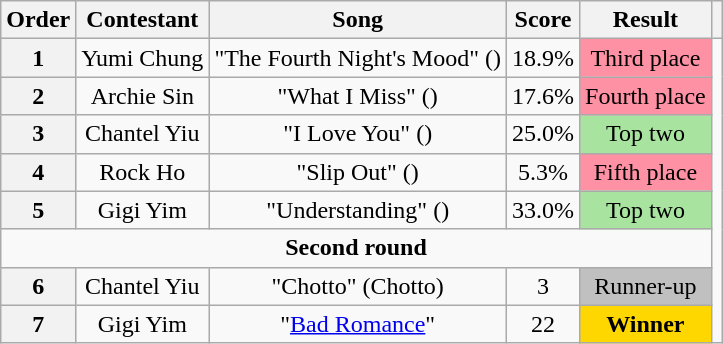<table class="wikitable unsortable" style="text-align:center; line-height:18px;">
<tr>
<th scope="col">Order</th>
<th scope="col">Contestant</th>
<th scope="col">Song</th>
<th scope="col">Score<br></th>
<th scope="col">Result</th>
<th></th>
</tr>
<tr>
<th scope="row">1</th>
<td>Yumi Chung</td>
<td>"The Fourth Night's Mood" () </td>
<td>18.9%</td>
<td style="background:#FF91A4;">Third place</td>
<td rowspan="8"></td>
</tr>
<tr>
<th scope="row">2</th>
<td>Archie Sin</td>
<td>"What I Miss" () </td>
<td>17.6%</td>
<td style="background:#FF91A4;">Fourth place</td>
</tr>
<tr>
<th scope="row">3</th>
<td>Chantel Yiu</td>
<td>"I Love You" () </td>
<td>25.0%</td>
<td style="background:#A8E4A0;">Top two</td>
</tr>
<tr>
<th scope="row">4</th>
<td>Rock Ho</td>
<td>"Slip Out" () </td>
<td>5.3%</td>
<td style="background:#FF91A4;">Fifth place</td>
</tr>
<tr>
<th scope="row">5</th>
<td>Gigi Yim</td>
<td>"Understanding" ()  </td>
<td>33.0%</td>
<td style="background:#A8E4A0;">Top two</td>
</tr>
<tr>
<td colspan="5"><strong>Second round</strong></td>
</tr>
<tr>
<th scope="row">6</th>
<td>Chantel Yiu</td>
<td>"Chotto" (Chotto) </td>
<td>3</td>
<td style="background:silver">Runner-up</td>
</tr>
<tr>
<th scope="row">7</th>
<td>Gigi Yim</td>
<td>"<a href='#'>Bad Romance</a>" </td>
<td>22</td>
<td style="background:gold"><strong>Winner</strong></td>
</tr>
</table>
